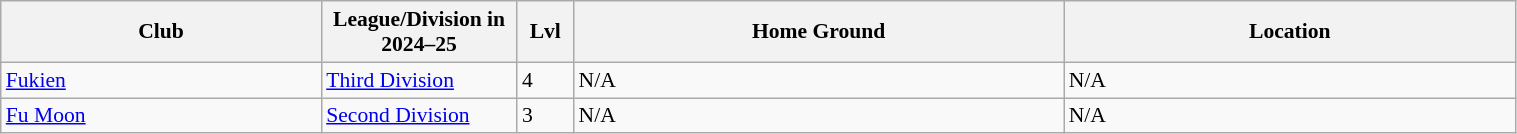<table class="wikitable sortable" width=80% style="font-size:90%">
<tr>
<th width=17%><strong>Club</strong></th>
<th width=10%><strong>League/Division in 2024–25</strong></th>
<th width=3%><strong>Lvl</strong></th>
<th width=26%><strong>Home Ground</strong></th>
<th width=24%><strong>Location</strong></th>
</tr>
<tr>
<td><a href='#'>Fukien</a></td>
<td><a href='#'>Third Division</a></td>
<td>4</td>
<td>N/A</td>
<td>N/A</td>
</tr>
<tr>
<td><a href='#'>Fu Moon</a></td>
<td><a href='#'>Second Division</a></td>
<td>3</td>
<td>N/A</td>
<td>N/A</td>
</tr>
</table>
